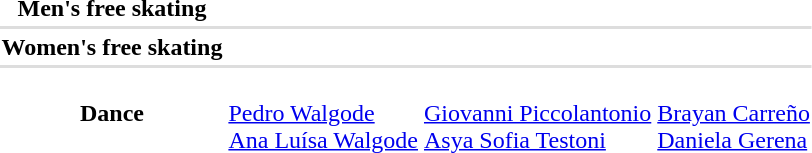<table>
<tr>
<th scope="row">Men's free skating</th>
<td></td>
<td></td>
<td></td>
</tr>
<tr bgcolor=#DDDDDD>
<td colspan=4></td>
</tr>
<tr>
<th scope="row">Women's free skating</th>
<td></td>
<td></td>
<td></td>
</tr>
<tr bgcolor=#DDDDDD>
<td colspan=4></td>
</tr>
<tr>
<th scope="row">Dance</th>
<td><br><a href='#'>Pedro Walgode</a><br><a href='#'>Ana Luísa Walgode</a></td>
<td><br><a href='#'>Giovanni Piccolantonio</a><br><a href='#'>Asya Sofia Testoni</a></td>
<td><br><a href='#'>Brayan Carreño</a><br><a href='#'>Daniela Gerena</a></td>
</tr>
</table>
